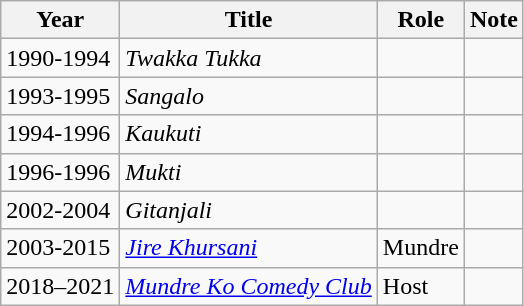<table class="wikitable">
<tr>
<th>Year</th>
<th>Title</th>
<th>Role</th>
<th>Note</th>
</tr>
<tr>
<td>1990-1994</td>
<td><em>Twakka Tukka</em></td>
<td></td>
<td></td>
</tr>
<tr>
<td>1993-1995</td>
<td><em>Sangalo</em></td>
<td></td>
<td></td>
</tr>
<tr>
<td>1994-1996</td>
<td><em>Kaukuti</em></td>
<td></td>
<td></td>
</tr>
<tr>
<td>1996-1996</td>
<td><em>Mukti</em></td>
<td></td>
<td></td>
</tr>
<tr>
<td>2002-2004</td>
<td><em>Gitanjali</em></td>
<td></td>
<td></td>
</tr>
<tr>
<td>2003-2015</td>
<td><em><a href='#'>Jire Khursani</a></em></td>
<td>Mundre</td>
<td></td>
</tr>
<tr>
<td>2018–2021</td>
<td><em><a href='#'>Mundre Ko Comedy Club</a></em></td>
<td>Host</td>
<td></td>
</tr>
</table>
